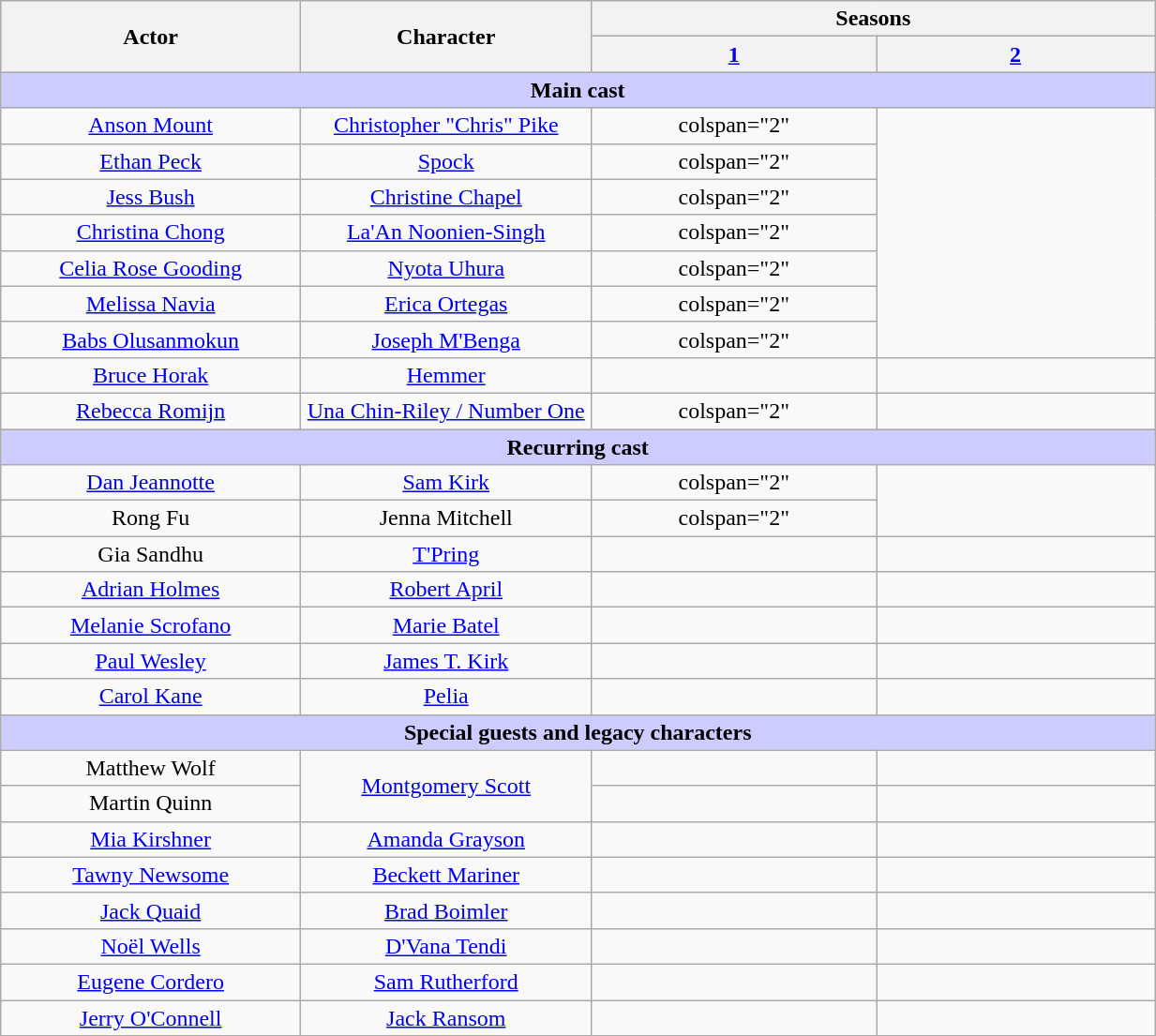<table class="wikitable" style="text-align:center; width:65%;">
<tr>
<th rowspan="2" style="width:10%">Actor</th>
<th rowspan="2" style="width:10%">Character</th>
<th colspan="2">Seasons</th>
</tr>
<tr>
<th scope="col" style="width:10%"><a href='#'>1</a></th>
<th scope="col" style="width:10%"><a href='#'>2</a></th>
</tr>
<tr>
<th colspan="4" style="background-color:#ccccff;">Main cast</th>
</tr>
<tr>
<td><a href='#'>Anson Mount</a></td>
<td scope="row"><a href='#'>Christopher "Chris" Pike</a></td>
<td>colspan="2" </td>
</tr>
<tr>
<td><a href='#'>Ethan Peck</a></td>
<td scope="row"><a href='#'>Spock</a></td>
<td>colspan="2" </td>
</tr>
<tr>
<td><a href='#'>Jess Bush</a></td>
<td scope="row"><a href='#'>Christine Chapel</a></td>
<td>colspan="2" </td>
</tr>
<tr>
<td><a href='#'>Christina Chong</a></td>
<td scope="row"><a href='#'>La'An Noonien-Singh</a></td>
<td>colspan="2" </td>
</tr>
<tr>
<td><a href='#'>Celia Rose Gooding</a></td>
<td scope="row"><a href='#'>Nyota Uhura</a></td>
<td>colspan="2" </td>
</tr>
<tr>
<td><a href='#'>Melissa Navia</a></td>
<td scope="row"><a href='#'>Erica Ortegas</a></td>
<td>colspan="2" </td>
</tr>
<tr>
<td><a href='#'>Babs Olusanmokun</a></td>
<td scope="row"><a href='#'>Joseph M'Benga</a></td>
<td>colspan="2" </td>
</tr>
<tr>
<td><a href='#'>Bruce Horak</a></td>
<td scope="row"><a href='#'>Hemmer</a></td>
<td></td>
<td></td>
</tr>
<tr>
<td><a href='#'>Rebecca Romijn</a></td>
<td scope="row"><a href='#'>Una Chin-Riley / Number One</a></td>
<td>colspan="2" </td>
</tr>
<tr>
<th colspan="4" style="background-color:#ccccff;">Recurring cast</th>
</tr>
<tr>
<td><a href='#'>Dan Jeannotte</a></td>
<td scope="row"><a href='#'>Sam Kirk</a></td>
<td>colspan="2" </td>
</tr>
<tr>
<td>Rong Fu</td>
<td scope="row">Jenna Mitchell</td>
<td>colspan="2" </td>
</tr>
<tr>
<td>Gia Sandhu</td>
<td scope="row"><a href='#'>T'Pring</a></td>
<td></td>
<td></td>
</tr>
<tr>
<td><a href='#'>Adrian Holmes</a></td>
<td scope="row"><a href='#'>Robert April</a></td>
<td></td>
<td></td>
</tr>
<tr>
<td><a href='#'>Melanie Scrofano</a></td>
<td scope="row"><a href='#'>Marie Batel</a></td>
<td></td>
<td></td>
</tr>
<tr>
<td><a href='#'>Paul Wesley</a></td>
<td scope="row"><a href='#'>James T. Kirk</a></td>
<td></td>
<td></td>
</tr>
<tr>
<td><a href='#'>Carol Kane</a></td>
<td scope=row><a href='#'>Pelia</a></td>
<td></td>
<td></td>
</tr>
<tr>
<th colspan="4" style="background-color:#ccccff;">Special guests and legacy characters</th>
</tr>
<tr>
<td>Matthew Wolf</td>
<td scope="row" rowspan="2"><a href='#'>Montgomery Scott</a></td>
<td></td>
<td></td>
</tr>
<tr>
<td>Martin Quinn</td>
<td></td>
<td></td>
</tr>
<tr>
<td><a href='#'>Mia Kirshner</a></td>
<td scope="row"><a href='#'>Amanda Grayson</a></td>
<td></td>
<td></td>
</tr>
<tr>
<td><a href='#'>Tawny Newsome</a></td>
<td scope="row"><a href='#'>Beckett Mariner</a></td>
<td></td>
<td></td>
</tr>
<tr>
<td><a href='#'>Jack Quaid</a></td>
<td scope="row"><a href='#'>Brad Boimler</a></td>
<td></td>
<td></td>
</tr>
<tr>
<td><a href='#'>Noël Wells</a></td>
<td scope="row"><a href='#'>D'Vana Tendi</a></td>
<td></td>
<td></td>
</tr>
<tr>
<td><a href='#'>Eugene Cordero</a></td>
<td scope="row"><a href='#'>Sam Rutherford</a></td>
<td></td>
<td></td>
</tr>
<tr>
<td><a href='#'>Jerry O'Connell</a></td>
<td scope="row"><a href='#'>Jack Ransom</a></td>
<td></td>
<td></td>
</tr>
</table>
